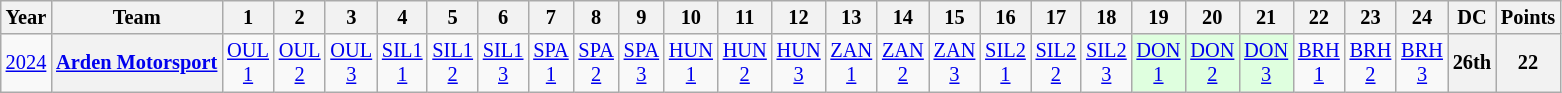<table class="wikitable" style="text-align:center; font-size:85%">
<tr>
<th>Year</th>
<th>Team</th>
<th>1</th>
<th>2</th>
<th>3</th>
<th>4</th>
<th>5</th>
<th>6</th>
<th>7</th>
<th>8</th>
<th>9</th>
<th>10</th>
<th>11</th>
<th>12</th>
<th>13</th>
<th>14</th>
<th>15</th>
<th>16</th>
<th>17</th>
<th>18</th>
<th>19</th>
<th>20</th>
<th>21</th>
<th>22</th>
<th>23</th>
<th>24</th>
<th>DC</th>
<th>Points</th>
</tr>
<tr>
<td><a href='#'>2024</a></td>
<th nowrap><a href='#'>Arden Motorsport</a></th>
<td style="background:#;"><a href='#'>OUL<br>1</a><br></td>
<td style="background:#;"><a href='#'>OUL<br>2</a><br></td>
<td style="background:#;"><a href='#'>OUL<br>3</a><br></td>
<td style="background:#;"><a href='#'>SIL1<br>1</a><br></td>
<td style="background:#;"><a href='#'>SIL1<br>2</a><br></td>
<td style="background:#;"><a href='#'>SIL1<br>3</a><br></td>
<td style="background:#;"><a href='#'>SPA<br>1</a><br></td>
<td style="background:#;"><a href='#'>SPA<br>2</a><br></td>
<td style="background:#;"><a href='#'>SPA<br>3</a><br></td>
<td style="background:#;"><a href='#'>HUN<br>1</a><br></td>
<td style="background:#;"><a href='#'>HUN<br>2</a><br></td>
<td style="background:#;"><a href='#'>HUN<br>3</a><br></td>
<td style="background:#;"><a href='#'>ZAN<br>1</a><br></td>
<td style="background:#;"><a href='#'>ZAN<br>2</a><br></td>
<td style="background:#;"><a href='#'>ZAN<br>3</a><br></td>
<td style="background:#;"><a href='#'>SIL2<br>1</a><br></td>
<td style="background:#;"><a href='#'>SIL2<br>2</a><br></td>
<td style="background:#;"><a href='#'>SIL2<br>3</a><br></td>
<td style="background:#DFFFDF;"><a href='#'>DON<br>1</a><br></td>
<td style="background:#DFFFDF;"><a href='#'>DON<br>2</a><br></td>
<td style="background:#DFFFDF;"><a href='#'>DON<br>3</a><br></td>
<td style="background:#;"><a href='#'>BRH<br>1</a><br></td>
<td style="background:#;"><a href='#'>BRH<br>2</a><br></td>
<td style="background:#;"><a href='#'>BRH<br>3</a><br></td>
<th>26th</th>
<th>22</th>
</tr>
</table>
